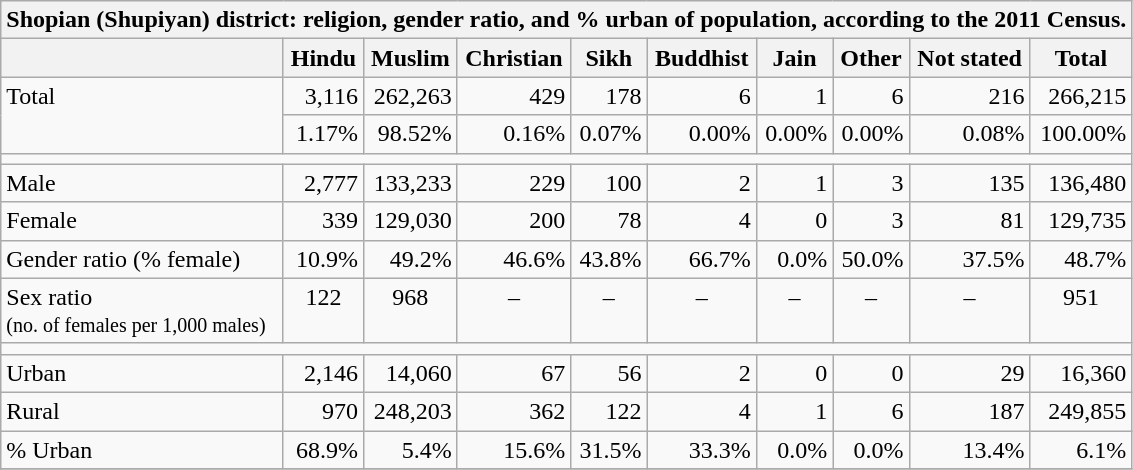<table class="wikitable mw-collapsible mw-collapsed">
<tr>
<th colspan=10>Shopian (Shupiyan) district: religion, gender ratio, and % urban of population, according to the 2011 Census.</th>
</tr>
<tr style="vertical-align:top;">
<th></th>
<th>Hindu</th>
<th>Muslim</th>
<th>Christian</th>
<th>Sikh</th>
<th>Buddhist</th>
<th>Jain</th>
<th>Other</th>
<th>Not stated</th>
<th>Total</th>
</tr>
<tr style="vertical-align:top;text-align:right;">
<td rowspan=2 style="text-align:left;">Total</td>
<td>3,116</td>
<td>262,263</td>
<td>429</td>
<td>178</td>
<td>6</td>
<td>1</td>
<td>6</td>
<td>216</td>
<td>266,215</td>
</tr>
<tr style="vertical-align:top;text-align:right;">
<td>1.17%</td>
<td>98.52%</td>
<td>0.16%</td>
<td>0.07%</td>
<td>0.00%</td>
<td>0.00%</td>
<td>0.00%</td>
<td>0.08%</td>
<td>100.00%</td>
</tr>
<tr>
<td colspan=10></td>
</tr>
<tr style="vertical-align:top;text-align:right;">
<td style="text-align:left;">Male</td>
<td>2,777</td>
<td>133,233</td>
<td>229</td>
<td>100</td>
<td>2</td>
<td>1</td>
<td>3</td>
<td>135</td>
<td>136,480</td>
</tr>
<tr style="vertical-align:top;text-align:right;">
<td style="text-align:left;">Female</td>
<td>339</td>
<td>129,030</td>
<td>200</td>
<td>78</td>
<td>4</td>
<td>0</td>
<td>3</td>
<td>81</td>
<td>129,735</td>
</tr>
<tr style="vertical-align:top;text-align:right;">
<td style="text-align:left;">Gender ratio (% female)</td>
<td>10.9%</td>
<td>49.2%</td>
<td>46.6%</td>
<td>43.8%</td>
<td>66.7%</td>
<td>0.0%</td>
<td>50.0%</td>
<td>37.5%</td>
<td>48.7%</td>
</tr>
<tr style="vertical-align:top;text-align:center;">
<td style="text-align:left;">Sex ratio <br><small>(no. of females per 1,000 males)</small></td>
<td>122</td>
<td>968</td>
<td>–</td>
<td>–</td>
<td>–</td>
<td>–</td>
<td>–</td>
<td>–</td>
<td>951</td>
</tr>
<tr>
<td colspan=10></td>
</tr>
<tr style="vertical-align:top;text-align:right;">
<td style="text-align:left;">Urban</td>
<td>2,146</td>
<td>14,060</td>
<td>67</td>
<td>56</td>
<td>2</td>
<td>0</td>
<td>0</td>
<td>29</td>
<td>16,360</td>
</tr>
<tr style="vertical-align:top;text-align:right;">
<td style="text-align:left;">Rural</td>
<td>970</td>
<td>248,203</td>
<td>362</td>
<td>122</td>
<td>4</td>
<td>1</td>
<td>6</td>
<td>187</td>
<td>249,855</td>
</tr>
<tr style="vertical-align:top;text-align:right;">
<td style="text-align:left;">% Urban</td>
<td>68.9%</td>
<td>5.4%</td>
<td>15.6%</td>
<td>31.5%</td>
<td>33.3%</td>
<td>0.0%</td>
<td>0.0%</td>
<td>13.4%</td>
<td>6.1%</td>
</tr>
<tr>
</tr>
</table>
